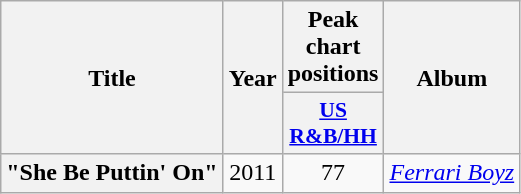<table class="wikitable plainrowheaders" style="text-align:center;">
<tr>
<th rowspan="2">Title</th>
<th rowspan="2">Year</th>
<th>Peak chart positions</th>
<th rowspan="2">Album</th>
</tr>
<tr>
<th scope="col" style="width:3em; font-size:90%"><a href='#'>US<br>R&B/HH</a><br></th>
</tr>
<tr>
<th scope="row">"She Be Puttin' On"<br></th>
<td>2011</td>
<td>77</td>
<td><em><a href='#'>Ferrari Boyz</a></em></td>
</tr>
</table>
